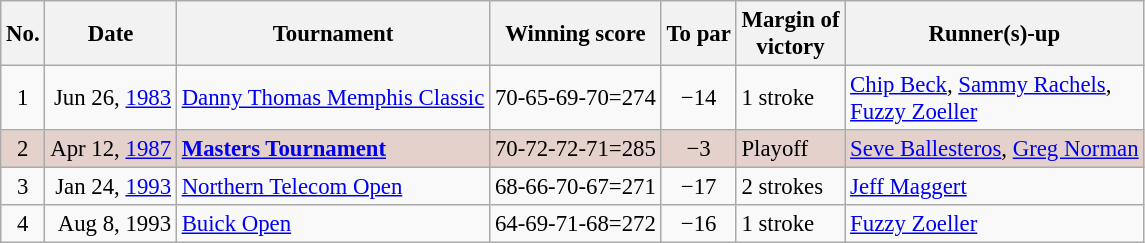<table class="wikitable" style="font-size:95%;">
<tr>
<th>No.</th>
<th>Date</th>
<th>Tournament</th>
<th>Winning score</th>
<th>To par</th>
<th>Margin of<br>victory</th>
<th>Runner(s)-up</th>
</tr>
<tr>
<td align=center>1</td>
<td align=right>Jun 26, <a href='#'>1983</a></td>
<td><a href='#'>Danny Thomas Memphis Classic</a></td>
<td>70-65-69-70=274</td>
<td align=center>−14</td>
<td>1 stroke</td>
<td> <a href='#'>Chip Beck</a>,  <a href='#'>Sammy Rachels</a>,<br> <a href='#'>Fuzzy Zoeller</a></td>
</tr>
<tr style="background:#e5d1cb;">
<td align=center>2</td>
<td align=right>Apr 12, <a href='#'>1987</a></td>
<td><strong><a href='#'>Masters Tournament</a></strong></td>
<td>70-72-72-71=285</td>
<td align=center>−3</td>
<td>Playoff</td>
<td> <a href='#'>Seve Ballesteros</a>,  <a href='#'>Greg Norman</a></td>
</tr>
<tr>
<td align=center>3</td>
<td align=right>Jan 24, <a href='#'>1993</a></td>
<td><a href='#'>Northern Telecom Open</a></td>
<td>68-66-70-67=271</td>
<td align=center>−17</td>
<td>2 strokes</td>
<td> <a href='#'>Jeff Maggert</a></td>
</tr>
<tr>
<td align=center>4</td>
<td align=right>Aug 8, 1993</td>
<td><a href='#'>Buick Open</a></td>
<td>64-69-71-68=272</td>
<td align=center>−16</td>
<td>1 stroke</td>
<td> <a href='#'>Fuzzy Zoeller</a></td>
</tr>
</table>
